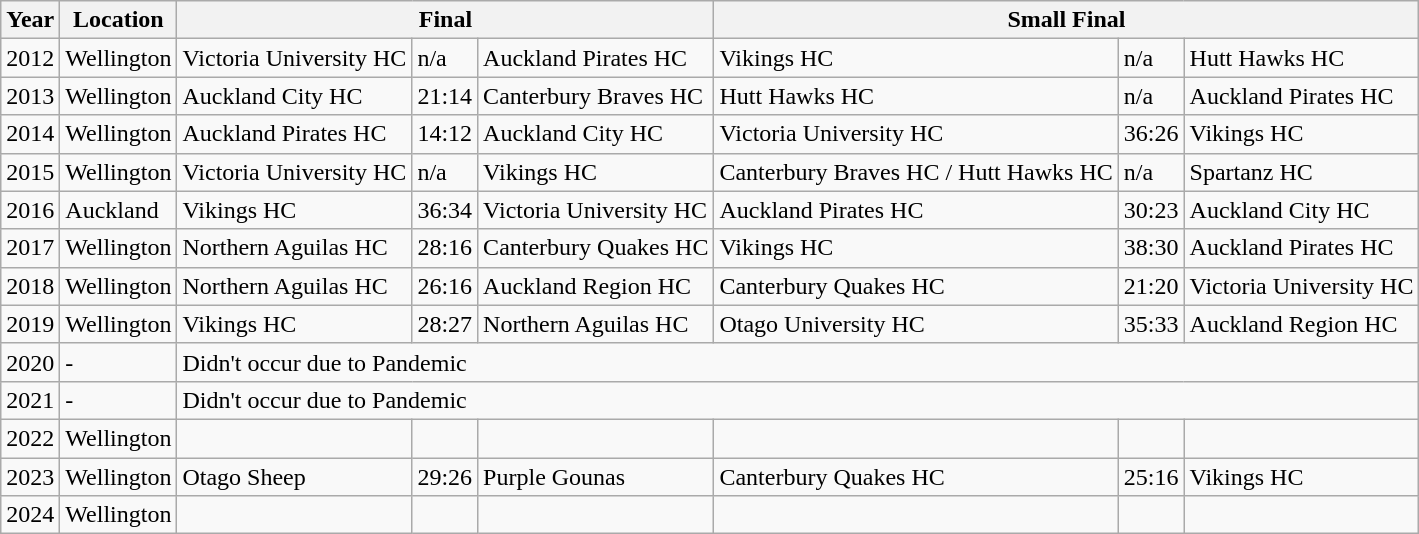<table class="wikitable">
<tr>
<th>Year</th>
<th>Location</th>
<th colspan="3">Final</th>
<th colspan="3">Small Final</th>
</tr>
<tr>
<td>2012</td>
<td>Wellington</td>
<td>Victoria University HC</td>
<td>n/a</td>
<td>Auckland Pirates HC</td>
<td>Vikings HC</td>
<td>n/a</td>
<td>Hutt Hawks HC</td>
</tr>
<tr>
<td>2013</td>
<td>Wellington</td>
<td>Auckland City HC</td>
<td>21:14</td>
<td>Canterbury Braves HC</td>
<td>Hutt Hawks HC</td>
<td>n/a</td>
<td>Auckland Pirates HC</td>
</tr>
<tr>
<td>2014</td>
<td>Wellington</td>
<td>Auckland Pirates HC</td>
<td>14:12</td>
<td>Auckland City HC</td>
<td>Victoria University HC</td>
<td>36:26</td>
<td>Vikings HC</td>
</tr>
<tr>
<td>2015</td>
<td>Wellington</td>
<td>Victoria University HC</td>
<td>n/a</td>
<td>Vikings HC</td>
<td>Canterbury Braves HC / Hutt Hawks HC</td>
<td>n/a</td>
<td>Spartanz HC</td>
</tr>
<tr>
<td>2016</td>
<td>Auckland</td>
<td>Vikings HC</td>
<td>36:34</td>
<td>Victoria University HC</td>
<td>Auckland Pirates HC</td>
<td>30:23</td>
<td>Auckland City HC</td>
</tr>
<tr>
<td>2017</td>
<td>Wellington</td>
<td>Northern Aguilas HC</td>
<td>28:16</td>
<td>Canterbury Quakes HC</td>
<td>Vikings HC</td>
<td>38:30</td>
<td>Auckland Pirates HC</td>
</tr>
<tr>
<td>2018</td>
<td>Wellington</td>
<td>Northern Aguilas HC</td>
<td>26:16</td>
<td>Auckland Region HC</td>
<td>Canterbury Quakes HC</td>
<td>21:20</td>
<td>Victoria University HC</td>
</tr>
<tr>
<td>2019</td>
<td>Wellington</td>
<td>Vikings HC</td>
<td>28:27</td>
<td>Northern Aguilas HC</td>
<td>Otago University HC</td>
<td>35:33</td>
<td>Auckland Region HC</td>
</tr>
<tr>
<td>2020</td>
<td>-</td>
<td colspan="6">Didn't occur due to Pandemic</td>
</tr>
<tr>
<td>2021</td>
<td>-</td>
<td colspan="6">Didn't occur due to Pandemic</td>
</tr>
<tr>
<td>2022</td>
<td>Wellington</td>
<td></td>
<td></td>
<td></td>
<td></td>
<td></td>
<td></td>
</tr>
<tr>
<td>2023</td>
<td>Wellington</td>
<td>Otago Sheep</td>
<td>29:26</td>
<td>Purple Gounas</td>
<td>Canterbury Quakes HC</td>
<td>25:16</td>
<td>Vikings HC</td>
</tr>
<tr>
<td>2024</td>
<td>Wellington</td>
<td></td>
<td></td>
<td></td>
<td></td>
<td></td>
<td></td>
</tr>
</table>
